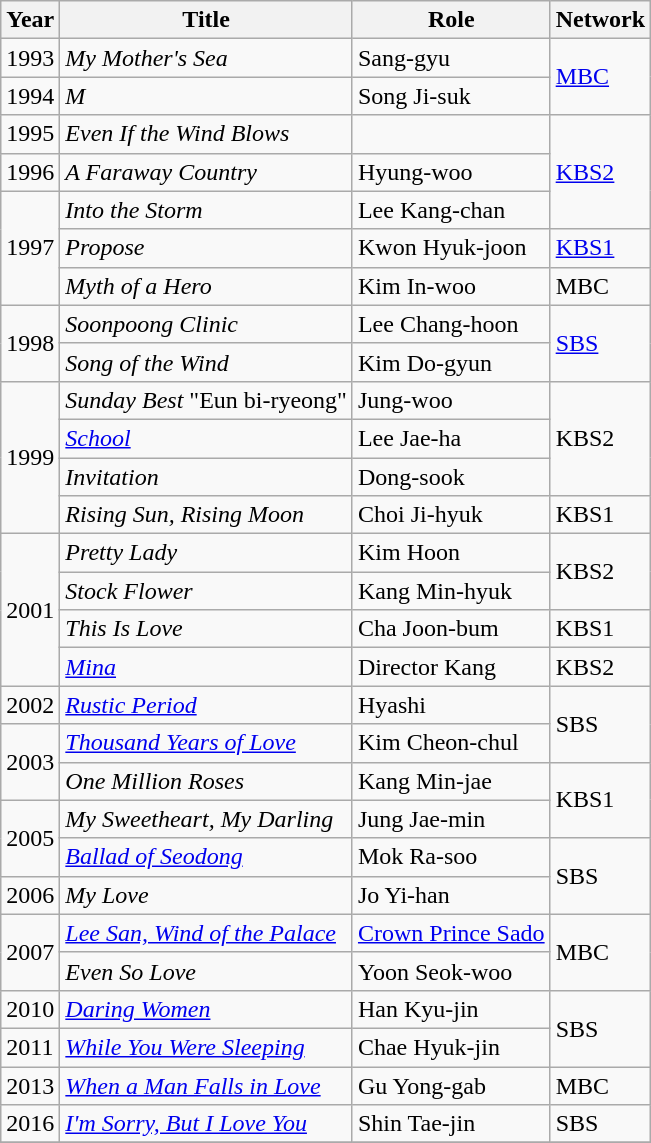<table class="wikitable sortable">
<tr>
<th>Year</th>
<th>Title</th>
<th>Role</th>
<th>Network</th>
</tr>
<tr>
<td>1993</td>
<td><em>My Mother's Sea</em></td>
<td>Sang-gyu</td>
<td rowspan="2"><a href='#'>MBC</a></td>
</tr>
<tr>
<td>1994</td>
<td><em>M</em></td>
<td>Song Ji-suk</td>
</tr>
<tr>
<td>1995</td>
<td><em>Even If the Wind Blows</em></td>
<td></td>
<td rowspan="3"><a href='#'>KBS2</a></td>
</tr>
<tr>
<td>1996</td>
<td><em>A Faraway Country</em></td>
<td>Hyung-woo</td>
</tr>
<tr>
<td rowspan=3>1997</td>
<td><em>Into the Storm</em></td>
<td>Lee Kang-chan</td>
</tr>
<tr>
<td><em>Propose</em></td>
<td>Kwon Hyuk-joon</td>
<td><a href='#'>KBS1</a></td>
</tr>
<tr>
<td><em>Myth of a Hero</em></td>
<td>Kim In-woo</td>
<td>MBC</td>
</tr>
<tr>
<td rowspan=2>1998</td>
<td><em>Soonpoong Clinic</em></td>
<td>Lee Chang-hoon</td>
<td rowspan="2"><a href='#'>SBS</a></td>
</tr>
<tr>
<td><em>Song of the Wind</em></td>
<td>Kim Do-gyun</td>
</tr>
<tr>
<td rowspan=4>1999</td>
<td><em>Sunday Best</em> "Eun bi-ryeong"</td>
<td>Jung-woo</td>
<td rowspan="3">KBS2</td>
</tr>
<tr>
<td><em><a href='#'>School</a></em></td>
<td>Lee Jae-ha</td>
</tr>
<tr>
<td><em>Invitation</em></td>
<td>Dong-sook</td>
</tr>
<tr>
<td><em>Rising Sun, Rising Moon</em></td>
<td>Choi Ji-hyuk</td>
<td>KBS1</td>
</tr>
<tr>
<td rowspan=4>2001</td>
<td><em>Pretty Lady</em></td>
<td>Kim Hoon</td>
<td rowspan="2">KBS2</td>
</tr>
<tr>
<td><em>Stock Flower</em></td>
<td>Kang Min-hyuk</td>
</tr>
<tr>
<td><em>This Is Love</em></td>
<td>Cha Joon-bum</td>
<td>KBS1</td>
</tr>
<tr>
<td><em><a href='#'>Mina</a></em></td>
<td>Director Kang</td>
<td>KBS2</td>
</tr>
<tr>
<td>2002</td>
<td><em><a href='#'>Rustic Period</a></em></td>
<td>Hyashi</td>
<td rowspan="2">SBS</td>
</tr>
<tr>
<td rowspan=2>2003</td>
<td><em><a href='#'>Thousand Years of Love</a></em></td>
<td>Kim Cheon-chul</td>
</tr>
<tr>
<td><em>One Million Roses</em></td>
<td>Kang Min-jae</td>
<td rowspan="2">KBS1</td>
</tr>
<tr>
<td rowspan=2>2005</td>
<td><em>My Sweetheart, My Darling</em></td>
<td>Jung Jae-min</td>
</tr>
<tr>
<td><em><a href='#'>Ballad of Seodong</a></em></td>
<td>Mok Ra-soo</td>
<td rowspan="2">SBS</td>
</tr>
<tr>
<td>2006</td>
<td><em>My Love</em></td>
<td>Jo Yi-han</td>
</tr>
<tr>
<td rowspan=2>2007</td>
<td><em><a href='#'>Lee San, Wind of the Palace</a></em></td>
<td><a href='#'>Crown Prince Sado</a></td>
<td rowspan="2">MBC</td>
</tr>
<tr>
<td><em>Even So Love</em></td>
<td>Yoon Seok-woo</td>
</tr>
<tr>
<td>2010</td>
<td><em><a href='#'>Daring Women</a></em></td>
<td>Han Kyu-jin</td>
<td rowspan="2">SBS</td>
</tr>
<tr>
<td>2011</td>
<td><em><a href='#'>While You Were Sleeping</a></em></td>
<td>Chae Hyuk-jin</td>
</tr>
<tr>
<td>2013</td>
<td><em><a href='#'>When a Man Falls in Love</a></em></td>
<td>Gu Yong-gab</td>
<td>MBC</td>
</tr>
<tr>
<td>2016</td>
<td><em><a href='#'>I'm Sorry, But I Love You</a></em></td>
<td>Shin Tae-jin</td>
<td>SBS</td>
</tr>
<tr>
</tr>
</table>
